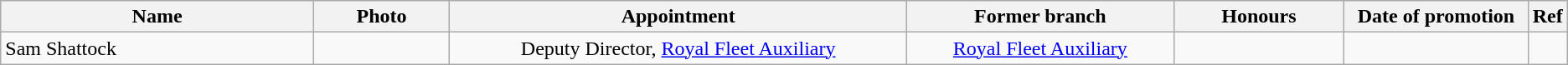<table class="wikitable">
<tr>
<th width="300" align="center">Name</th>
<th width="120" align="center">Photo</th>
<th width="440" align="center">Appointment</th>
<th width="250" align="center">Former branch</th>
<th width="150" align="center">Honours</th>
<th width="160" align="center">Date of promotion</th>
<th width="20" align="center">Ref</th>
</tr>
<tr>
<td>Sam Shattock</td>
<td></td>
<td align="center">Deputy Director, <a href='#'>Royal Fleet Auxiliary</a></td>
<td align="center"><a href='#'>Royal Fleet Auxiliary</a></td>
<td align="center"></td>
<td align="center"></td>
<td></td>
</tr>
</table>
